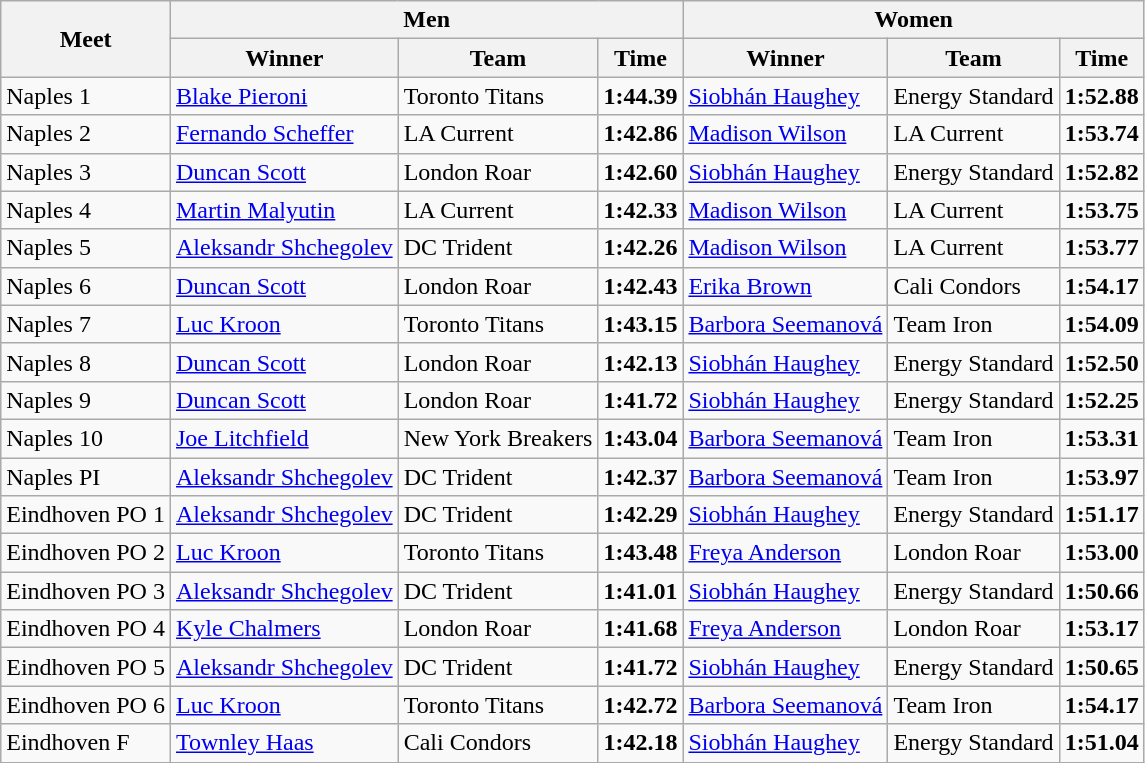<table class="wikitable">
<tr>
<th rowspan="2">Meet</th>
<th colspan="3">Men</th>
<th colspan="3">Women</th>
</tr>
<tr>
<th>Winner</th>
<th>Team</th>
<th>Time</th>
<th>Winner</th>
<th>Team</th>
<th>Time</th>
</tr>
<tr>
<td>Naples 1</td>
<td> <a href='#'>Blake Pieroni</a></td>
<td> Toronto Titans</td>
<td><strong>1:44.39 </strong></td>
<td> <a href='#'>Siobhán Haughey</a></td>
<td> Energy Standard</td>
<td><strong> 1:52.88 </strong></td>
</tr>
<tr>
<td>Naples 2</td>
<td> <a href='#'>Fernando Scheffer</a></td>
<td> LA Current</td>
<td><strong>1:42.86 </strong></td>
<td> <a href='#'>Madison Wilson</a></td>
<td> LA Current</td>
<td><strong> 1:53.74 </strong></td>
</tr>
<tr>
<td>Naples 3</td>
<td> <a href='#'>Duncan Scott</a></td>
<td> London Roar</td>
<td><strong>1:42.60 </strong></td>
<td> <a href='#'>Siobhán Haughey</a></td>
<td> Energy Standard</td>
<td><strong> 1:52.82 </strong></td>
</tr>
<tr>
<td>Naples 4</td>
<td> <a href='#'>Martin Malyutin</a></td>
<td> LA Current</td>
<td><strong>1:42.33 </strong></td>
<td> <a href='#'>Madison Wilson</a></td>
<td> LA Current</td>
<td><strong> 1:53.75 </strong></td>
</tr>
<tr>
<td>Naples 5</td>
<td> <a href='#'>Aleksandr Shchegolev</a></td>
<td> DC Trident</td>
<td><strong>1:42.26 </strong></td>
<td> <a href='#'>Madison Wilson</a></td>
<td> LA Current</td>
<td><strong> 1:53.77 </strong></td>
</tr>
<tr>
<td>Naples 6</td>
<td> <a href='#'>Duncan Scott</a></td>
<td> London Roar</td>
<td><strong>1:42.43</strong></td>
<td> <a href='#'>Erika Brown</a></td>
<td> Cali Condors</td>
<td><strong>1:54.17</strong></td>
</tr>
<tr>
<td>Naples 7</td>
<td> <a href='#'>Luc Kroon</a></td>
<td> Toronto Titans</td>
<td><strong>1:43.15</strong></td>
<td> <a href='#'>Barbora Seemanová</a></td>
<td> Team Iron</td>
<td><strong>1:54.09</strong></td>
</tr>
<tr>
<td>Naples 8</td>
<td> <a href='#'>Duncan Scott</a></td>
<td> London Roar</td>
<td><strong>1:42.13 </strong></td>
<td> <a href='#'>Siobhán Haughey</a></td>
<td> Energy Standard</td>
<td><strong> 1:52.50 </strong></td>
</tr>
<tr>
<td>Naples 9</td>
<td> <a href='#'>Duncan Scott</a></td>
<td> London Roar</td>
<td><strong>1:41.72 </strong></td>
<td> <a href='#'>Siobhán Haughey</a></td>
<td> Energy Standard</td>
<td><strong> 1:52.25 </strong></td>
</tr>
<tr>
<td>Naples 10</td>
<td> <a href='#'>Joe Litchfield</a></td>
<td> New York Breakers</td>
<td><strong> 1:43.04 </strong></td>
<td> <a href='#'>Barbora Seemanová</a></td>
<td> Team Iron</td>
<td><strong>1:53.31</strong></td>
</tr>
<tr>
<td>Naples PI</td>
<td> <a href='#'>Aleksandr Shchegolev</a></td>
<td> DC Trident</td>
<td><strong> 1:42.37 </strong></td>
<td> <a href='#'>Barbora Seemanová</a></td>
<td> Team Iron</td>
<td><strong>1:53.97</strong></td>
</tr>
<tr>
<td>Eindhoven PO 1</td>
<td> <a href='#'>Aleksandr Shchegolev</a></td>
<td> DC Trident</td>
<td><strong>1:42.29 </strong></td>
<td> <a href='#'>Siobhán Haughey</a></td>
<td> Energy Standard</td>
<td><strong> 1:51.17 </strong></td>
</tr>
<tr>
<td>Eindhoven PO 2</td>
<td> <a href='#'>Luc Kroon</a></td>
<td> Toronto Titans</td>
<td><strong>1:43.48 </strong></td>
<td> <a href='#'>Freya Anderson</a></td>
<td> London Roar</td>
<td><strong> 1:53.00 </strong></td>
</tr>
<tr>
<td>Eindhoven PO 3</td>
<td> <a href='#'>Aleksandr Shchegolev</a></td>
<td> DC Trident</td>
<td><strong>1:41.01 </strong></td>
<td> <a href='#'>Siobhán Haughey</a></td>
<td> Energy Standard</td>
<td><strong> 1:50.66 </strong></td>
</tr>
<tr>
<td>Eindhoven PO 4</td>
<td> <a href='#'>Kyle Chalmers</a></td>
<td> London Roar</td>
<td><strong>1:41.68 </strong></td>
<td> <a href='#'>Freya Anderson</a></td>
<td> London Roar</td>
<td><strong> 1:53.17 </strong></td>
</tr>
<tr>
<td>Eindhoven PO 5</td>
<td> <a href='#'>Aleksandr Shchegolev</a></td>
<td> DC Trident</td>
<td><strong>1:41.72 </strong></td>
<td> <a href='#'>Siobhán Haughey</a></td>
<td> Energy Standard</td>
<td><strong> 1:50.65 </strong></td>
</tr>
<tr>
<td>Eindhoven PO 6</td>
<td> <a href='#'>Luc Kroon</a></td>
<td> Toronto Titans</td>
<td><strong>1:42.72 </strong></td>
<td> <a href='#'>Barbora Seemanová</a></td>
<td> Team Iron</td>
<td><strong> 1:54.17 </strong></td>
</tr>
<tr>
<td>Eindhoven F</td>
<td> <a href='#'>Townley Haas</a></td>
<td> Cali Condors</td>
<td><strong>1:42.18 </strong></td>
<td> <a href='#'>Siobhán Haughey</a></td>
<td> Energy Standard</td>
<td><strong> 1:51.04 </strong></td>
</tr>
</table>
